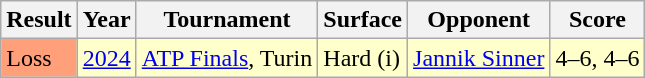<table class="sortable wikitable">
<tr>
<th>Result</th>
<th>Year</th>
<th>Tournament</th>
<th>Surface</th>
<th>Opponent</th>
<th class=unsortable>Score</th>
</tr>
<tr style=background:#ffc>
<td bgcolor=ffa07a>Loss</td>
<td><a href='#'>2024</a></td>
<td><a href='#'>ATP Finals</a>, Turin</td>
<td>Hard (i)</td>
<td> <a href='#'>Jannik Sinner</a></td>
<td>4–6, 4–6</td>
</tr>
</table>
